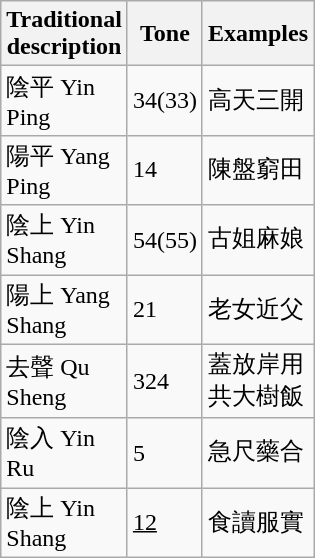<table class="wikitable" width="200">
<tr>
<th>Traditional description</th>
<th>Tone</th>
<th>Examples</th>
</tr>
<tr>
<td>陰平 Yin Ping</td>
<td>34(33)</td>
<td>高天三開</td>
</tr>
<tr>
<td>陽平 Yang Ping</td>
<td>14</td>
<td>陳盤窮田</td>
</tr>
<tr>
<td>陰上 Yin Shang</td>
<td>54(55)</td>
<td>古姐麻娘</td>
</tr>
<tr>
<td>陽上 Yang Shang</td>
<td>21</td>
<td>老女近父</td>
</tr>
<tr>
<td>去聲 Qu Sheng</td>
<td>324</td>
<td>蓋放岸用<br>共大樹飯</td>
</tr>
<tr>
<td>陰入 Yin Ru</td>
<td>5</td>
<td>急尺藥合</td>
</tr>
<tr>
<td>陰上 Yin Shang</td>
<td><u>12</u></td>
<td>食讀服實</td>
</tr>
</table>
